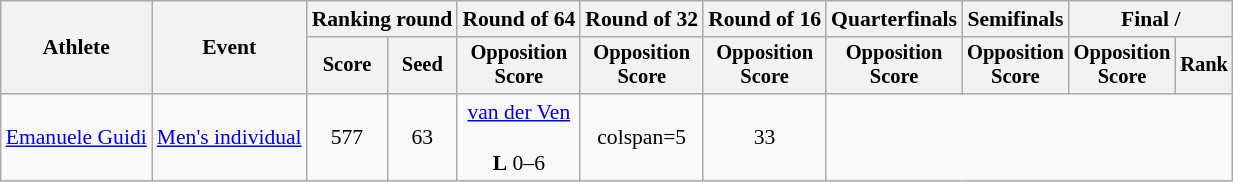<table class="wikitable" style="font-size:90%">
<tr>
<th rowspan=2>Athlete</th>
<th rowspan=2>Event</th>
<th colspan=2>Ranking round</th>
<th>Round of 64</th>
<th>Round of 32</th>
<th>Round of 16</th>
<th>Quarterfinals</th>
<th>Semifinals</th>
<th colspan=2>Final / </th>
</tr>
<tr style="font-size:95%">
<th>Score</th>
<th>Seed</th>
<th>Opposition<br>Score</th>
<th>Opposition<br>Score</th>
<th>Opposition<br>Score</th>
<th>Opposition<br>Score</th>
<th>Opposition<br>Score</th>
<th>Opposition<br>Score</th>
<th>Rank</th>
</tr>
<tr align=center>
<td align=left><a href='#'>Emanuele Guidi</a></td>
<td align=left><a href='#'>Men's individual</a></td>
<td>577</td>
<td>63</td>
<td><a href='#'>van der Ven</a><br><br><strong>L</strong> 0–6</td>
<td>colspan=5 </td>
<td>33</td>
</tr>
</table>
